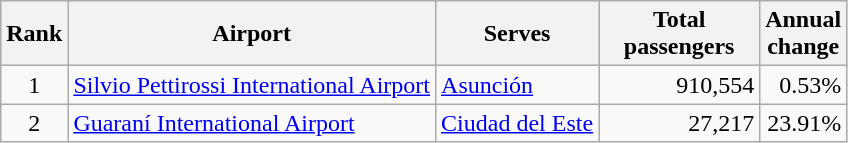<table class="wikitable sortable">
<tr>
<th>Rank</th>
<th>Airport</th>
<th>Serves</th>
<th style="width:100px">Total<br>passengers</th>
<th>Annual<br>change</th>
</tr>
<tr>
<td align="center">1</td>
<td><a href='#'>Silvio Pettirossi International Airport</a></td>
<td><a href='#'>Asunción</a></td>
<td align="right">910,554</td>
<td align="right">0.53%</td>
</tr>
<tr>
<td align="center">2</td>
<td><a href='#'>Guaraní International Airport</a></td>
<td><a href='#'>Ciudad del Este</a></td>
<td align="right">27,217</td>
<td align="right">23.91%</td>
</tr>
</table>
